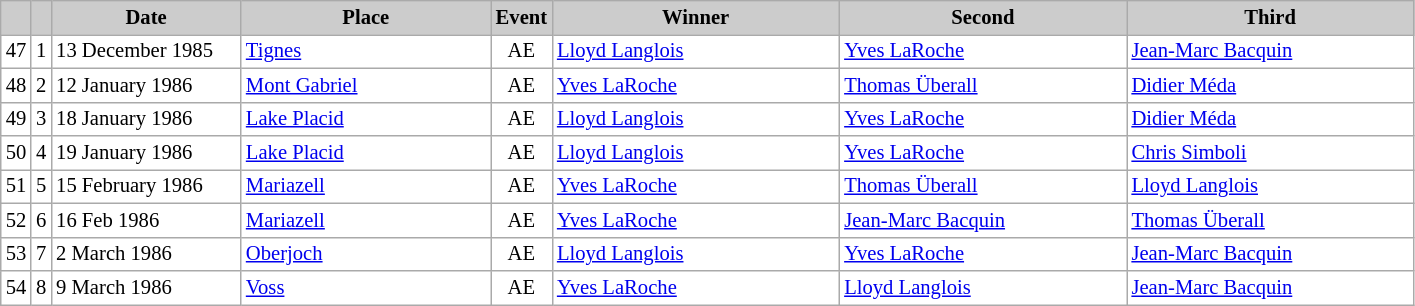<table class="wikitable plainrowheaders" style="background:#fff; font-size:86%; line-height:16px; border:grey solid 1px; border-collapse:collapse;">
<tr style="background:#ccc; text-align:center;">
<th scope="col" style="background:#ccc; width=20 px;"></th>
<th scope="col" style="background:#ccc; width=30 px;"></th>
<th scope="col" style="background:#ccc; width:120px;">Date</th>
<th scope="col" style="background:#ccc; width:160px;">Place</th>
<th scope="col" style="background:#ccc; width:15px;">Event</th>
<th scope="col" style="background:#ccc; width:185px;">Winner</th>
<th scope="col" style="background:#ccc; width:185px;">Second</th>
<th scope="col" style="background:#ccc; width:185px;">Third</th>
</tr>
<tr>
<td align=center>47</td>
<td align=center>1</td>
<td>13 December 1985</td>
<td> <a href='#'>Tignes</a></td>
<td align=center>AE</td>
<td> <a href='#'>Lloyd Langlois</a></td>
<td> <a href='#'>Yves LaRoche</a></td>
<td> <a href='#'>Jean-Marc Bacquin</a></td>
</tr>
<tr>
<td align=center>48</td>
<td align=center>2</td>
<td>12 January 1986</td>
<td> <a href='#'>Mont Gabriel</a></td>
<td align=center>AE</td>
<td> <a href='#'>Yves LaRoche</a></td>
<td> <a href='#'>Thomas Überall</a></td>
<td> <a href='#'>Didier Méda</a></td>
</tr>
<tr>
<td align=center>49</td>
<td align=center>3</td>
<td>18 January 1986</td>
<td> <a href='#'>Lake Placid</a></td>
<td align=center>AE</td>
<td> <a href='#'>Lloyd Langlois</a></td>
<td> <a href='#'>Yves LaRoche</a></td>
<td> <a href='#'>Didier Méda</a></td>
</tr>
<tr>
<td align=center>50</td>
<td align=center>4</td>
<td>19 January 1986</td>
<td> <a href='#'>Lake Placid</a></td>
<td align=center>AE</td>
<td> <a href='#'>Lloyd Langlois</a></td>
<td> <a href='#'>Yves LaRoche</a></td>
<td> <a href='#'>Chris Simboli</a></td>
</tr>
<tr>
<td align=center>51</td>
<td align=center>5</td>
<td>15 February 1986</td>
<td> <a href='#'>Mariazell</a></td>
<td align=center>AE</td>
<td> <a href='#'>Yves LaRoche</a></td>
<td> <a href='#'>Thomas Überall</a></td>
<td> <a href='#'>Lloyd Langlois</a></td>
</tr>
<tr>
<td align=center>52</td>
<td align=center>6</td>
<td>16 Feb 1986</td>
<td> <a href='#'>Mariazell</a></td>
<td align=center>AE</td>
<td> <a href='#'>Yves LaRoche</a></td>
<td> <a href='#'>Jean-Marc Bacquin</a></td>
<td> <a href='#'>Thomas Überall</a></td>
</tr>
<tr>
<td align=center>53</td>
<td align=center>7</td>
<td>2 March 1986</td>
<td> <a href='#'>Oberjoch</a></td>
<td align=center>AE</td>
<td> <a href='#'>Lloyd Langlois</a></td>
<td> <a href='#'>Yves LaRoche</a></td>
<td> <a href='#'>Jean-Marc Bacquin</a></td>
</tr>
<tr>
<td align=center>54</td>
<td align=center>8</td>
<td>9 March 1986</td>
<td> <a href='#'>Voss</a></td>
<td align=center>AE</td>
<td> <a href='#'>Yves LaRoche</a></td>
<td> <a href='#'>Lloyd Langlois</a></td>
<td> <a href='#'>Jean-Marc Bacquin</a></td>
</tr>
</table>
